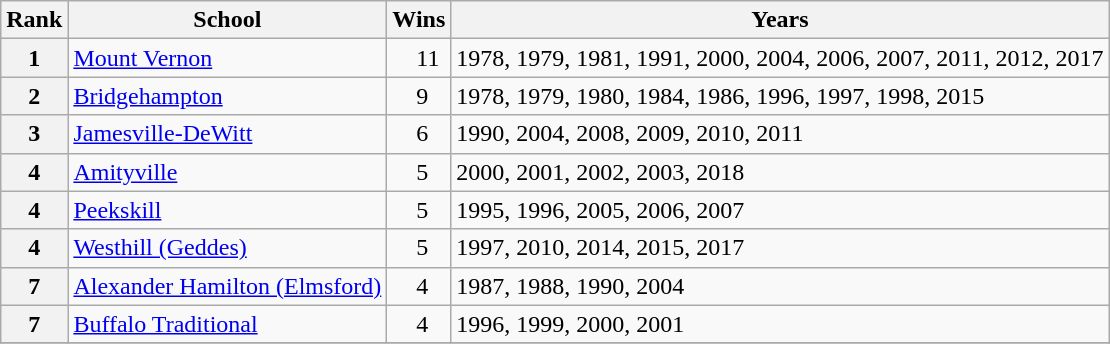<table class="wikitable">
<tr>
<th>Rank</th>
<th>School</th>
<th>Wins</th>
<th>Years</th>
</tr>
<tr>
<th>1</th>
<td><a href='#'>Mount Vernon</a></td>
<td>    11</td>
<td>1978, 1979, 1981, 1991, 2000, 2004, 2006, 2007, 2011, 2012, 2017</td>
</tr>
<tr>
<th>2</th>
<td><a href='#'>Bridgehampton</a></td>
<td>    9</td>
<td>1978, 1979, 1980, 1984, 1986, 1996, 1997, 1998, 2015</td>
</tr>
<tr>
<th>3</th>
<td><a href='#'>Jamesville-DeWitt</a></td>
<td>    6</td>
<td>1990, 2004, 2008, 2009, 2010, 2011</td>
</tr>
<tr>
<th>4</th>
<td><a href='#'>Amityville</a></td>
<td>    5</td>
<td>2000, 2001, 2002, 2003, 2018</td>
</tr>
<tr>
<th>4</th>
<td><a href='#'>Peekskill</a></td>
<td>    5</td>
<td>1995, 1996, 2005, 2006, 2007</td>
</tr>
<tr>
<th>4</th>
<td><a href='#'>Westhill (Geddes)</a></td>
<td>    5</td>
<td>1997, 2010, 2014, 2015, 2017</td>
</tr>
<tr>
<th>7</th>
<td><a href='#'>Alexander Hamilton (Elmsford)</a></td>
<td>    4</td>
<td>1987, 1988, 1990, 2004</td>
</tr>
<tr>
<th>7</th>
<td><a href='#'>Buffalo Traditional</a></td>
<td>    4</td>
<td>1996, 1999, 2000, 2001</td>
</tr>
<tr>
</tr>
</table>
